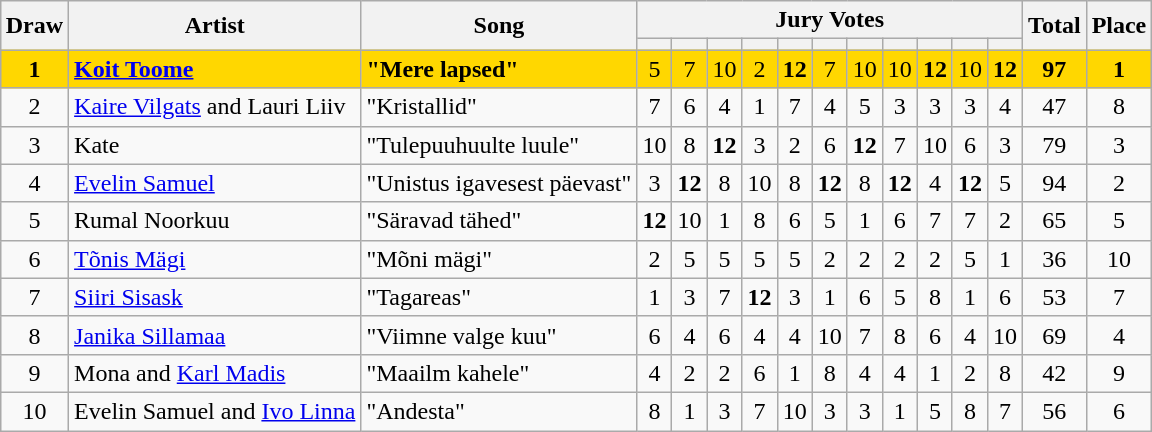<table class="sortable wikitable" style="margin: 1em auto 1em auto; text-align:center">
<tr>
<th rowspan="2">Draw</th>
<th rowspan="2">Artist</th>
<th rowspan="2">Song</th>
<th colspan="11">Jury Votes</th>
<th rowspan="2">Total</th>
<th rowspan="2">Place</th>
</tr>
<tr>
<th></th>
<th></th>
<th></th>
<th></th>
<th></th>
<th></th>
<th></th>
<th></th>
<th></th>
<th></th>
<th></th>
</tr>
<tr style="background:gold;">
<td><strong>1</strong></td>
<td align="left"><strong><a href='#'>Koit Toome</a></strong></td>
<td align="left"><strong>"Mere lapsed"</strong></td>
<td>5</td>
<td>7</td>
<td>10</td>
<td>2</td>
<td><strong>12</strong></td>
<td>7</td>
<td>10</td>
<td>10</td>
<td><strong>12</strong></td>
<td>10</td>
<td><strong>12</strong></td>
<td><strong>97</strong></td>
<td><strong>1</strong></td>
</tr>
<tr>
<td>2</td>
<td align="left"><a href='#'>Kaire Vilgats</a> and Lauri Liiv</td>
<td align="left">"Kristallid"</td>
<td>7</td>
<td>6</td>
<td>4</td>
<td>1</td>
<td>7</td>
<td>4</td>
<td>5</td>
<td>3</td>
<td>3</td>
<td>3</td>
<td>4</td>
<td>47</td>
<td>8</td>
</tr>
<tr>
<td>3</td>
<td align="left">Kate</td>
<td align="left">"Tulepuuhuulte luule"</td>
<td>10</td>
<td>8</td>
<td><strong>12</strong></td>
<td>3</td>
<td>2</td>
<td>6</td>
<td><strong>12</strong></td>
<td>7</td>
<td>10</td>
<td>6</td>
<td>3</td>
<td>79</td>
<td>3</td>
</tr>
<tr>
<td>4</td>
<td align="left"><a href='#'>Evelin Samuel</a></td>
<td align="left">"Unistus igavesest päevast"</td>
<td>3</td>
<td><strong>12</strong></td>
<td>8</td>
<td>10</td>
<td>8</td>
<td><strong>12</strong></td>
<td>8</td>
<td><strong>12</strong></td>
<td>4</td>
<td><strong>12</strong></td>
<td>5</td>
<td>94</td>
<td>2</td>
</tr>
<tr>
<td>5</td>
<td align="left">Rumal Noorkuu</td>
<td align="left">"Säravad tähed"</td>
<td><strong>12</strong></td>
<td>10</td>
<td>1</td>
<td>8</td>
<td>6</td>
<td>5</td>
<td>1</td>
<td>6</td>
<td>7</td>
<td>7</td>
<td>2</td>
<td>65</td>
<td>5</td>
</tr>
<tr>
<td>6</td>
<td align="left"><a href='#'>Tõnis Mägi</a></td>
<td align="left">"Mõni mägi"</td>
<td>2</td>
<td>5</td>
<td>5</td>
<td>5</td>
<td>5</td>
<td>2</td>
<td>2</td>
<td>2</td>
<td>2</td>
<td>5</td>
<td>1</td>
<td>36</td>
<td>10</td>
</tr>
<tr>
<td>7</td>
<td align="left"><a href='#'>Siiri Sisask</a></td>
<td align="left">"Tagareas"</td>
<td>1</td>
<td>3</td>
<td>7</td>
<td><strong>12</strong></td>
<td>3</td>
<td>1</td>
<td>6</td>
<td>5</td>
<td>8</td>
<td>1</td>
<td>6</td>
<td>53</td>
<td>7</td>
</tr>
<tr>
<td>8</td>
<td align="left"><a href='#'>Janika Sillamaa</a></td>
<td align="left">"Viimne valge kuu"</td>
<td>6</td>
<td>4</td>
<td>6</td>
<td>4</td>
<td>4</td>
<td>10</td>
<td>7</td>
<td>8</td>
<td>6</td>
<td>4</td>
<td>10</td>
<td>69</td>
<td>4</td>
</tr>
<tr>
<td>9</td>
<td align="left">Mona and <a href='#'>Karl Madis</a></td>
<td align="left">"Maailm kahele"</td>
<td>4</td>
<td>2</td>
<td>2</td>
<td>6</td>
<td>1</td>
<td>8</td>
<td>4</td>
<td>4</td>
<td>1</td>
<td>2</td>
<td>8</td>
<td>42</td>
<td>9</td>
</tr>
<tr>
<td>10</td>
<td align="left">Evelin Samuel and <a href='#'>Ivo Linna</a></td>
<td align="left">"Andesta"</td>
<td>8</td>
<td>1</td>
<td>3</td>
<td>7</td>
<td>10</td>
<td>3</td>
<td>3</td>
<td>1</td>
<td>5</td>
<td>8</td>
<td>7</td>
<td>56</td>
<td>6</td>
</tr>
</table>
